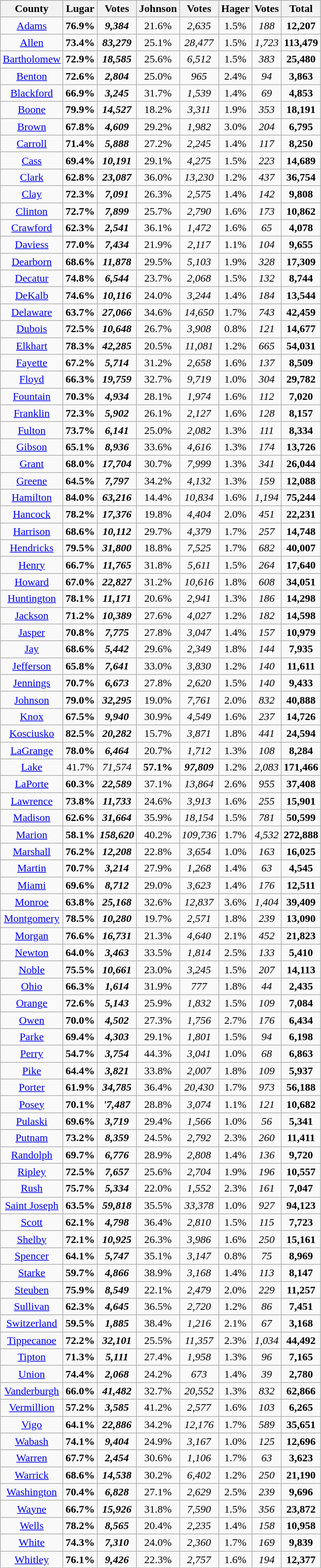<table class="wikitable sortable" style="text-align:center">
<tr bgcolor=lightgrey>
<th>County</th>
<th>Lugar</th>
<th>Votes</th>
<th>Johnson</th>
<th>Votes</th>
<th>Hager</th>
<th>Votes</th>
<th>Total</th>
</tr>
<tr>
<td><a href='#'>Adams</a></td>
<td><strong>76.9%</strong></td>
<td><strong><em>9,384</em></strong></td>
<td>21.6%</td>
<td><em>2,635</em></td>
<td>1.5%</td>
<td><em>188</em></td>
<td><strong>12,207</strong></td>
</tr>
<tr>
<td><a href='#'>Allen</a></td>
<td><strong>73.4%</strong></td>
<td><strong><em>83,279</em></strong></td>
<td>25.1%</td>
<td><em>28,477</em></td>
<td>1.5%</td>
<td><em>1,723</em></td>
<td><strong>113,479</strong></td>
</tr>
<tr>
<td><a href='#'>Bartholomew</a></td>
<td><strong>72.9%</strong></td>
<td><strong><em>18,585</em></strong></td>
<td>25.6%</td>
<td><em>6,512</em></td>
<td>1.5%</td>
<td><em>383</em></td>
<td><strong>25,480</strong></td>
</tr>
<tr>
<td><a href='#'>Benton</a></td>
<td><strong>72.6%</strong></td>
<td><strong><em>2,804</em></strong></td>
<td>25.0%</td>
<td><em>965</em></td>
<td>2.4%</td>
<td><em>94</em></td>
<td><strong>3,863</strong></td>
</tr>
<tr>
<td><a href='#'>Blackford</a></td>
<td><strong>66.9%</strong></td>
<td><strong><em>3,245</em></strong></td>
<td>31.7%</td>
<td><em>1,539</em></td>
<td>1.4%</td>
<td><em>69</em></td>
<td><strong>4,853</strong></td>
</tr>
<tr>
<td><a href='#'>Boone</a></td>
<td><strong>79.9%</strong></td>
<td><strong><em>14,527</em></strong></td>
<td>18.2%</td>
<td><em>3,311</em></td>
<td>1.9%</td>
<td><em>353</em></td>
<td><strong>18,191</strong></td>
</tr>
<tr>
<td><a href='#'>Brown</a></td>
<td><strong>67.8%</strong></td>
<td><strong><em>4,609</em></strong></td>
<td>29.2%</td>
<td><em>1,982</em></td>
<td>3.0%</td>
<td><em>204</em></td>
<td><strong>6,795</strong></td>
</tr>
<tr>
<td><a href='#'>Carroll</a></td>
<td><strong>71.4%</strong></td>
<td><strong><em>5,888</em></strong></td>
<td>27.2%</td>
<td><em>2,245</em></td>
<td>1.4%</td>
<td><em>117</em></td>
<td><strong>8,250</strong></td>
</tr>
<tr>
<td><a href='#'>Cass</a></td>
<td><strong>69.4%</strong></td>
<td><strong><em>10,191</em></strong></td>
<td>29.1%</td>
<td><em>4,275</em></td>
<td>1.5%</td>
<td><em>223</em></td>
<td><strong>14,689</strong></td>
</tr>
<tr>
<td><a href='#'>Clark</a></td>
<td><strong>62.8%</strong></td>
<td><strong><em>23,087</em></strong></td>
<td>36.0%</td>
<td><em>13,230</em></td>
<td>1.2%</td>
<td><em>437</em></td>
<td><strong>36,754</strong></td>
</tr>
<tr>
<td><a href='#'>Clay</a></td>
<td><strong>72.3%</strong></td>
<td><strong><em>7,091</em></strong></td>
<td>26.3%</td>
<td><em>2,575</em></td>
<td>1.4%</td>
<td><em>142</em></td>
<td><strong>9,808</strong></td>
</tr>
<tr>
<td><a href='#'>Clinton</a></td>
<td><strong>72.7%</strong></td>
<td><strong><em>7,899</em></strong></td>
<td>25.7%</td>
<td><em>2,790</em></td>
<td>1.6%</td>
<td><em>173</em></td>
<td><strong>10,862</strong></td>
</tr>
<tr>
<td><a href='#'>Crawford</a></td>
<td><strong>62.3%</strong></td>
<td><strong><em>2,541</em></strong></td>
<td>36.1%</td>
<td><em>1,472</em></td>
<td>1.6%</td>
<td><em>65</em></td>
<td><strong>4,078</strong></td>
</tr>
<tr>
<td><a href='#'>Daviess</a></td>
<td><strong>77.0%</strong></td>
<td><strong><em>7,434</em></strong></td>
<td>21.9%</td>
<td><em>2,117</em></td>
<td>1.1%</td>
<td><em>104</em></td>
<td><strong>9,655</strong></td>
</tr>
<tr>
<td><a href='#'>Dearborn</a></td>
<td><strong>68.6%</strong></td>
<td><strong><em>11,878</em></strong></td>
<td>29.5%</td>
<td><em>5,103</em></td>
<td>1.9%</td>
<td><em>328</em></td>
<td><strong>17,309</strong></td>
</tr>
<tr>
<td><a href='#'>Decatur</a></td>
<td><strong>74.8%</strong></td>
<td><strong><em>6,544</em></strong></td>
<td>23.7%</td>
<td><em>2,068</em></td>
<td>1.5%</td>
<td><em>132</em></td>
<td><strong>8,744</strong></td>
</tr>
<tr>
<td><a href='#'>DeKalb</a></td>
<td><strong>74.6%</strong></td>
<td><strong><em>10,116</em></strong></td>
<td>24.0%</td>
<td><em>3,244</em></td>
<td>1.4%</td>
<td><em>184</em></td>
<td><strong>13,544</strong></td>
</tr>
<tr>
<td><a href='#'>Delaware</a></td>
<td><strong>63.7%</strong></td>
<td><strong><em>27,066</em></strong></td>
<td>34.6%</td>
<td><em>14,650</em></td>
<td>1.7%</td>
<td><em>743</em></td>
<td><strong>42,459</strong></td>
</tr>
<tr>
<td><a href='#'>Dubois</a></td>
<td><strong>72.5%</strong></td>
<td><strong><em>10,648</em></strong></td>
<td>26.7%</td>
<td><em>3,908</em></td>
<td>0.8%</td>
<td><em>121</em></td>
<td><strong>14,677</strong></td>
</tr>
<tr>
<td><a href='#'>Elkhart</a></td>
<td><strong>78.3%</strong></td>
<td><strong><em>42,285</em></strong></td>
<td>20.5%</td>
<td><em>11,081</em></td>
<td>1.2%</td>
<td><em>665</em></td>
<td><strong>54,031</strong></td>
</tr>
<tr>
<td><a href='#'>Fayette</a></td>
<td><strong>67.2%</strong></td>
<td><strong><em>5,714</em></strong></td>
<td>31.2%</td>
<td><em>2,658</em></td>
<td>1.6%</td>
<td><em>137</em></td>
<td><strong>8,509</strong></td>
</tr>
<tr>
<td><a href='#'>Floyd</a></td>
<td><strong>66.3%</strong></td>
<td><strong><em>19,759</em></strong></td>
<td>32.7%</td>
<td><em>9,719</em></td>
<td>1.0%</td>
<td><em>304</em></td>
<td><strong>29,782</strong></td>
</tr>
<tr>
<td><a href='#'>Fountain</a></td>
<td><strong>70.3%</strong></td>
<td><strong><em>4,934</em></strong></td>
<td>28.1%</td>
<td><em>1,974</em></td>
<td>1.6%</td>
<td><em>112</em></td>
<td><strong>7,020</strong></td>
</tr>
<tr>
<td><a href='#'>Franklin</a></td>
<td><strong>72.3%</strong></td>
<td><strong><em>5,902</em></strong></td>
<td>26.1%</td>
<td><em>2,127</em></td>
<td>1.6%</td>
<td><em>128</em></td>
<td><strong>8,157</strong></td>
</tr>
<tr>
<td><a href='#'>Fulton</a></td>
<td><strong>73.7%</strong></td>
<td><strong><em>6,141</em></strong></td>
<td>25.0%</td>
<td><em>2,082</em></td>
<td>1.3%</td>
<td><em>111</em></td>
<td><strong>8,334</strong></td>
</tr>
<tr>
<td><a href='#'>Gibson</a></td>
<td><strong>65.1%</strong></td>
<td><strong><em>8,936</em></strong></td>
<td>33.6%</td>
<td><em>4,616</em></td>
<td>1.3%</td>
<td><em>174</em></td>
<td><strong>13,726</strong></td>
</tr>
<tr>
<td><a href='#'>Grant</a></td>
<td><strong>68.0%</strong></td>
<td><strong><em>17,704</em></strong></td>
<td>30.7%</td>
<td><em>7,999</em></td>
<td>1.3%</td>
<td><em>341</em></td>
<td><strong>26,044</strong></td>
</tr>
<tr>
<td><a href='#'>Greene</a></td>
<td><strong>64.5%</strong></td>
<td><strong><em>7,797</em></strong></td>
<td>34.2%</td>
<td><em>4,132</em></td>
<td>1.3%</td>
<td><em>159</em></td>
<td><strong>12,088</strong></td>
</tr>
<tr>
<td><a href='#'>Hamilton</a></td>
<td><strong>84.0%</strong></td>
<td><strong><em>63,216</em></strong></td>
<td>14.4%</td>
<td><em>10,834</em></td>
<td>1.6%</td>
<td><em>1,194</em></td>
<td><strong>75,244</strong></td>
</tr>
<tr>
<td><a href='#'>Hancock</a></td>
<td><strong>78.2%</strong></td>
<td><strong><em>17,376</em></strong></td>
<td>19.8%</td>
<td><em>4,404</em></td>
<td>2.0%</td>
<td><em>451</em></td>
<td><strong>22,231</strong></td>
</tr>
<tr>
<td><a href='#'>Harrison</a></td>
<td><strong>68.6%</strong></td>
<td><strong><em>10,112</em></strong></td>
<td>29.7%</td>
<td><em>4,379</em></td>
<td>1.7%</td>
<td><em>257</em></td>
<td><strong>14,748</strong></td>
</tr>
<tr>
<td><a href='#'>Hendricks</a></td>
<td><strong>79.5%</strong></td>
<td><strong><em>31,800</em></strong></td>
<td>18.8%</td>
<td><em>7,525</em></td>
<td>1.7%</td>
<td><em>682</em></td>
<td><strong>40,007</strong></td>
</tr>
<tr>
<td><a href='#'>Henry</a></td>
<td><strong>66.7%</strong></td>
<td><strong><em>11,765</em></strong></td>
<td>31.8%</td>
<td><em>5,611</em></td>
<td>1.5%</td>
<td><em>264</em></td>
<td><strong>17,640</strong></td>
</tr>
<tr>
<td><a href='#'>Howard</a></td>
<td><strong>67.0%</strong></td>
<td><strong><em>22,827</em></strong></td>
<td>31.2%</td>
<td><em>10,616</em></td>
<td>1.8%</td>
<td><em>608</em></td>
<td><strong>34,051</strong></td>
</tr>
<tr>
<td><a href='#'>Huntington</a></td>
<td><strong>78.1%</strong></td>
<td><strong><em>11,171</em></strong></td>
<td>20.6%</td>
<td><em>2,941</em></td>
<td>1.3%</td>
<td><em>186</em></td>
<td><strong>14,298</strong></td>
</tr>
<tr>
<td><a href='#'>Jackson</a></td>
<td><strong>71.2%</strong></td>
<td><strong><em>10,389</em></strong></td>
<td>27.6%</td>
<td><em>4,027</em></td>
<td>1.2%</td>
<td><em>182</em></td>
<td><strong>14,598</strong></td>
</tr>
<tr>
<td><a href='#'>Jasper</a></td>
<td><strong>70.8%</strong></td>
<td><strong><em>7,775</em></strong></td>
<td>27.8%</td>
<td><em>3,047</em></td>
<td>1.4%</td>
<td><em>157</em></td>
<td><strong>10,979</strong></td>
</tr>
<tr>
<td><a href='#'>Jay</a></td>
<td><strong>68.6%</strong></td>
<td><strong><em>5,442</em></strong></td>
<td>29.6%</td>
<td><em>2,349</em></td>
<td>1.8%</td>
<td><em>144</em></td>
<td><strong>7,935</strong></td>
</tr>
<tr>
<td><a href='#'>Jefferson</a></td>
<td><strong>65.8%</strong></td>
<td><strong><em>7,641</em></strong></td>
<td>33.0%</td>
<td><em>3,830</em></td>
<td>1.2%</td>
<td><em>140</em></td>
<td><strong>11,611</strong></td>
</tr>
<tr>
<td><a href='#'>Jennings</a></td>
<td><strong>70.7%</strong></td>
<td><strong><em>6,673</em></strong></td>
<td>27.8%</td>
<td><em>2,620</em></td>
<td>1.5%</td>
<td><em>140</em></td>
<td><strong>9,433</strong></td>
</tr>
<tr>
<td><a href='#'>Johnson</a></td>
<td><strong>79.0%</strong></td>
<td><strong><em>32,295</em></strong></td>
<td>19.0%</td>
<td><em>7,761</em></td>
<td>2.0%</td>
<td><em>832</em></td>
<td><strong>40,888</strong></td>
</tr>
<tr>
<td><a href='#'>Knox</a></td>
<td><strong>67.5%</strong></td>
<td><strong><em>9,940</em></strong></td>
<td>30.9%</td>
<td><em>4,549</em></td>
<td>1.6%</td>
<td><em>237</em></td>
<td><strong>14,726</strong></td>
</tr>
<tr>
<td><a href='#'>Kosciusko</a></td>
<td><strong>82.5%</strong></td>
<td><strong><em>20,282</em></strong></td>
<td>15.7%</td>
<td><em>3,871</em></td>
<td>1.8%</td>
<td><em>441</em></td>
<td><strong>24,594</strong></td>
</tr>
<tr>
<td><a href='#'>LaGrange</a></td>
<td><strong>78.0%</strong></td>
<td><strong><em>6,464</em></strong></td>
<td>20.7%</td>
<td><em>1,712</em></td>
<td>1.3%</td>
<td><em>108</em></td>
<td><strong>8,284</strong></td>
</tr>
<tr>
<td><a href='#'>Lake</a></td>
<td>41.7%</td>
<td><em>71,574</em></td>
<td><strong>57.1%</strong></td>
<td><strong><em>97,809</em></strong></td>
<td>1.2%</td>
<td><em>2,083</em></td>
<td><strong>171,466</strong></td>
</tr>
<tr>
<td><a href='#'>LaPorte</a></td>
<td><strong>60.3%</strong></td>
<td><strong><em>22,589</em></strong></td>
<td>37.1%</td>
<td><em>13,864</em></td>
<td>2.6%</td>
<td><em>955</em></td>
<td><strong>37,408</strong></td>
</tr>
<tr>
<td><a href='#'>Lawrence</a></td>
<td><strong>73.8%</strong></td>
<td><strong><em>11,733</em></strong></td>
<td>24.6%</td>
<td><em>3,913</em></td>
<td>1.6%</td>
<td><em>255</em></td>
<td><strong>15,901</strong></td>
</tr>
<tr>
<td><a href='#'>Madison</a></td>
<td><strong>62.6%</strong></td>
<td><strong><em>31,664</em></strong></td>
<td>35.9%</td>
<td><em>18,154</em></td>
<td>1.5%</td>
<td><em>781</em></td>
<td><strong>50,599</strong></td>
</tr>
<tr>
<td><a href='#'>Marion</a></td>
<td><strong>58.1%</strong></td>
<td><strong><em>158,620</em></strong></td>
<td>40.2%</td>
<td><em>109,736</em></td>
<td>1.7%</td>
<td><em>4,532</em></td>
<td><strong>272,888</strong></td>
</tr>
<tr>
<td><a href='#'>Marshall</a></td>
<td><strong>76.2%</strong></td>
<td><strong><em>12,208</em></strong></td>
<td>22.8%</td>
<td><em>3,654</em></td>
<td>1.0%</td>
<td><em>163</em></td>
<td><strong>16,025</strong></td>
</tr>
<tr>
<td><a href='#'>Martin</a></td>
<td><strong>70.7%</strong></td>
<td><strong><em>3,214</em></strong></td>
<td>27.9%</td>
<td><em>1,268</em></td>
<td>1.4%</td>
<td><em>63</em></td>
<td><strong>4,545</strong></td>
</tr>
<tr>
<td><a href='#'>Miami</a></td>
<td><strong>69.6%</strong></td>
<td><strong><em>8,712</em></strong></td>
<td>29.0%</td>
<td><em>3,623</em></td>
<td>1.4%</td>
<td><em>176</em></td>
<td><strong>12,511</strong></td>
</tr>
<tr>
<td><a href='#'>Monroe</a></td>
<td><strong>63.8%</strong></td>
<td><strong><em>25,168</em></strong></td>
<td>32.6%</td>
<td><em>12,837</em></td>
<td>3.6%</td>
<td><em>1,404</em></td>
<td><strong>39,409</strong></td>
</tr>
<tr>
<td><a href='#'>Montgomery</a></td>
<td><strong>78.5%</strong></td>
<td><strong><em>10,280</em></strong></td>
<td>19.7%</td>
<td><em>2,571</em></td>
<td>1.8%</td>
<td><em>239</em></td>
<td><strong>13,090</strong></td>
</tr>
<tr>
<td><a href='#'>Morgan</a></td>
<td><strong>76.6%</strong></td>
<td><strong><em>16,731</em></strong></td>
<td>21.3%</td>
<td><em>4,640</em></td>
<td>2.1%</td>
<td><em>452</em></td>
<td><strong>21,823</strong></td>
</tr>
<tr>
<td><a href='#'>Newton</a></td>
<td><strong>64.0%</strong></td>
<td><strong><em>3,463</em></strong></td>
<td>33.5%</td>
<td><em>1,814</em></td>
<td>2.5%</td>
<td><em>133</em></td>
<td><strong>5,410</strong></td>
</tr>
<tr>
<td><a href='#'>Noble</a></td>
<td><strong>75.5%</strong></td>
<td><strong><em>10,661</em></strong></td>
<td>23.0%</td>
<td><em>3,245</em></td>
<td>1.5%</td>
<td><em>207</em></td>
<td><strong>14,113</strong></td>
</tr>
<tr>
<td><a href='#'>Ohio</a></td>
<td><strong>66.3%</strong></td>
<td><strong><em>1,614</em></strong></td>
<td>31.9%</td>
<td><em>777</em></td>
<td>1.8%</td>
<td><em>44</em></td>
<td><strong>2,435</strong></td>
</tr>
<tr>
<td><a href='#'>Orange</a></td>
<td><strong>72.6%</strong></td>
<td><strong><em>5,143</em></strong></td>
<td>25.9%</td>
<td><em>1,832</em></td>
<td>1.5%</td>
<td><em>109</em></td>
<td><strong>7,084</strong></td>
</tr>
<tr>
<td><a href='#'>Owen</a></td>
<td><strong>70.0%</strong></td>
<td><strong><em>4,502</em></strong></td>
<td>27.3%</td>
<td><em>1,756</em></td>
<td>2.7%</td>
<td><em>176</em></td>
<td><strong>6,434</strong></td>
</tr>
<tr>
<td><a href='#'>Parke</a></td>
<td><strong>69.4%</strong></td>
<td><strong><em>4,303</em></strong></td>
<td>29.1%</td>
<td><em>1,801</em></td>
<td>1.5%</td>
<td><em>94</em></td>
<td><strong>6,198</strong></td>
</tr>
<tr>
<td><a href='#'>Perry</a></td>
<td><strong>54.7%</strong></td>
<td><strong><em>3,754</em></strong></td>
<td>44.3%</td>
<td><em>3,041</em></td>
<td>1.0%</td>
<td><em>68</em></td>
<td><strong>6,863</strong></td>
</tr>
<tr>
<td><a href='#'>Pike</a></td>
<td><strong>64.4%</strong></td>
<td><strong><em>3,821</em></strong></td>
<td>33.8%</td>
<td><em>2,007</em></td>
<td>1.8%</td>
<td><em>109</em></td>
<td><strong>5,937</strong></td>
</tr>
<tr>
<td><a href='#'>Porter</a></td>
<td><strong>61.9%</strong></td>
<td><strong><em>34,785</em></strong></td>
<td>36.4%</td>
<td><em>20,430</em></td>
<td>1.7%</td>
<td><em>973</em></td>
<td><strong>56,188</strong></td>
</tr>
<tr>
<td><a href='#'>Posey</a></td>
<td><strong>70.1%</strong></td>
<td><strong><em>'7,487</em></strong></td>
<td>28.8%</td>
<td><em>3,074</em></td>
<td>1.1%</td>
<td><em>121</em></td>
<td><strong>10,682</strong></td>
</tr>
<tr>
<td><a href='#'>Pulaski</a></td>
<td><strong>69.6%</strong></td>
<td><strong><em>3,719</em></strong></td>
<td>29.4%</td>
<td><em>1,566</em></td>
<td>1.0%</td>
<td><em>56</em></td>
<td><strong>5,341</strong></td>
</tr>
<tr>
<td><a href='#'>Putnam</a></td>
<td><strong>73.2%</strong></td>
<td><strong><em>8,359</em></strong></td>
<td>24.5%</td>
<td><em>2,792</em></td>
<td>2.3%</td>
<td><em>260</em></td>
<td><strong>11,411</strong></td>
</tr>
<tr>
<td><a href='#'>Randolph</a></td>
<td><strong>69.7%</strong></td>
<td><strong><em>6,776</em></strong></td>
<td>28.9%</td>
<td><em>2,808</em></td>
<td>1.4%</td>
<td><em>136</em></td>
<td><strong>9,720</strong></td>
</tr>
<tr>
<td><a href='#'>Ripley</a></td>
<td><strong>72.5%</strong></td>
<td><strong><em>7,657</em></strong></td>
<td>25.6%</td>
<td><em>2,704</em></td>
<td>1.9%</td>
<td><em>196</em></td>
<td><strong>10,557</strong></td>
</tr>
<tr>
<td><a href='#'>Rush</a></td>
<td><strong>75.7%</strong></td>
<td><strong><em>5,334</em></strong></td>
<td>22.0%</td>
<td><em>1,552</em></td>
<td>2.3%</td>
<td><em>161</em></td>
<td><strong>7,047</strong></td>
</tr>
<tr>
<td><a href='#'>Saint Joseph</a></td>
<td><strong>63.5%</strong></td>
<td><strong><em>59,818</em></strong></td>
<td>35.5%</td>
<td><em>33,378</em></td>
<td>1.0%</td>
<td><em>927</em></td>
<td><strong>94,123</strong></td>
</tr>
<tr>
<td><a href='#'>Scott</a></td>
<td><strong>62.1%</strong></td>
<td><strong><em>4,798</em></strong></td>
<td>36.4%</td>
<td><em>2,810</em></td>
<td>1.5%</td>
<td><em>115</em></td>
<td><strong>7,723</strong></td>
</tr>
<tr>
<td><a href='#'>Shelby</a></td>
<td><strong>72.1%</strong></td>
<td><strong><em>10,925</em></strong></td>
<td>26.3%</td>
<td><em>3,986</em></td>
<td>1.6%</td>
<td><em>250</em></td>
<td><strong>15,161</strong></td>
</tr>
<tr>
<td><a href='#'>Spencer</a></td>
<td><strong>64.1%</strong></td>
<td><strong><em>5,747</em></strong></td>
<td>35.1%</td>
<td><em>3,147</em></td>
<td>0.8%</td>
<td><em>75</em></td>
<td><strong>8,969</strong></td>
</tr>
<tr>
<td><a href='#'>Starke</a></td>
<td><strong>59.7%</strong></td>
<td><strong><em>4,866</em></strong></td>
<td>38.9%</td>
<td><em>3,168</em></td>
<td>1.4%</td>
<td><em>113</em></td>
<td><strong>8,147</strong></td>
</tr>
<tr>
<td><a href='#'>Steuben</a></td>
<td><strong>75.9%</strong></td>
<td><strong><em>8,549</em></strong></td>
<td>22.1%</td>
<td><em>2,479</em></td>
<td>2.0%</td>
<td><em>229</em></td>
<td><strong>11,257</strong></td>
</tr>
<tr>
<td><a href='#'>Sullivan</a></td>
<td><strong>62.3%</strong></td>
<td><strong><em>4,645</em></strong></td>
<td>36.5%</td>
<td><em>2,720</em></td>
<td>1.2%</td>
<td><em>86</em></td>
<td><strong>7,451</strong></td>
</tr>
<tr>
<td><a href='#'>Switzerland</a></td>
<td><strong>59.5%</strong></td>
<td><strong><em>1,885</em></strong></td>
<td>38.4%</td>
<td><em>1,216</em></td>
<td>2.1%</td>
<td><em>67</em></td>
<td><strong>3,168</strong></td>
</tr>
<tr>
<td><a href='#'>Tippecanoe</a></td>
<td><strong>72.2%</strong></td>
<td><strong><em>32,101</em></strong></td>
<td>25.5%</td>
<td><em>11,357</em></td>
<td>2.3%</td>
<td><em>1,034</em></td>
<td><strong>44,492</strong></td>
</tr>
<tr>
<td><a href='#'>Tipton</a></td>
<td><strong>71.3%</strong></td>
<td><strong><em>5,111</em></strong></td>
<td>27.4%</td>
<td><em>1,958</em></td>
<td>1.3%</td>
<td><em>96</em></td>
<td><strong>7,165</strong></td>
</tr>
<tr>
<td><a href='#'>Union</a></td>
<td><strong>74.4%</strong></td>
<td><strong><em>2,068</em></strong></td>
<td>24.2%</td>
<td><em>673</em></td>
<td>1.4%</td>
<td><em>39</em></td>
<td><strong>2,780</strong></td>
</tr>
<tr>
<td><a href='#'>Vanderburgh</a></td>
<td><strong>66.0%</strong></td>
<td><strong><em>41,482</em></strong></td>
<td>32.7%</td>
<td><em>20,552</em></td>
<td>1.3%</td>
<td><em>832</em></td>
<td><strong>62,866</strong></td>
</tr>
<tr>
<td><a href='#'>Vermillion</a></td>
<td><strong>57.2%</strong></td>
<td><strong><em>3,585</em></strong></td>
<td>41.2%</td>
<td><em>2,577</em></td>
<td>1.6%</td>
<td><em>103</em></td>
<td><strong>6,265</strong></td>
</tr>
<tr>
<td><a href='#'>Vigo</a></td>
<td><strong>64.1%</strong></td>
<td><strong><em>22,886</em></strong></td>
<td>34.2%</td>
<td><em>12,176</em></td>
<td>1.7%</td>
<td><em>589</em></td>
<td><strong>35,651</strong></td>
</tr>
<tr>
<td><a href='#'>Wabash</a></td>
<td><strong>74.1%</strong></td>
<td><strong><em>9,404</em></strong></td>
<td>24.9%</td>
<td><em>3,167</em></td>
<td>1.0%</td>
<td><em>125</em></td>
<td><strong>12,696</strong></td>
</tr>
<tr>
<td><a href='#'>Warren</a></td>
<td><strong>67.7%</strong></td>
<td><strong><em>2,454</em></strong></td>
<td>30.6%</td>
<td><em>1,106</em></td>
<td>1.7%</td>
<td><em>63</em></td>
<td><strong>3,623</strong></td>
</tr>
<tr>
<td><a href='#'>Warrick</a></td>
<td><strong>68.6%</strong></td>
<td><strong><em>14,538</em></strong></td>
<td>30.2%</td>
<td><em>6,402</em></td>
<td>1.2%</td>
<td><em>250</em></td>
<td><strong>21,190</strong></td>
</tr>
<tr>
<td><a href='#'>Washington</a></td>
<td><strong>70.4%</strong></td>
<td><strong><em>6,828</em></strong></td>
<td>27.1%</td>
<td><em>2,629</em></td>
<td>2.5%</td>
<td><em>239</em></td>
<td><strong>9,696</strong></td>
</tr>
<tr>
<td><a href='#'>Wayne</a></td>
<td><strong>66.7%</strong></td>
<td><strong><em>15,926</em></strong></td>
<td>31.8%</td>
<td><em>7,590</em></td>
<td>1.5%</td>
<td><em>356</em></td>
<td><strong>23,872</strong></td>
</tr>
<tr>
<td><a href='#'>Wells</a></td>
<td><strong>78.2%</strong></td>
<td><strong><em>8,565</em></strong></td>
<td>20.4%</td>
<td><em>2,235</em></td>
<td>1.4%</td>
<td><em>158</em></td>
<td><strong>10,958</strong></td>
</tr>
<tr>
<td><a href='#'>White</a></td>
<td><strong>74.3%</strong></td>
<td><strong><em>7,310</em></strong></td>
<td>24.0%</td>
<td><em>2,360</em></td>
<td>1.7%</td>
<td><em>169</em></td>
<td><strong>9,839</strong></td>
</tr>
<tr>
<td><a href='#'>Whitley</a></td>
<td><strong>76.1%</strong></td>
<td><strong><em>9,426</em></strong></td>
<td>22.3%</td>
<td><em>2,757</em></td>
<td>1.6%</td>
<td><em>194</em></td>
<td><strong>12,377</strong></td>
</tr>
</table>
